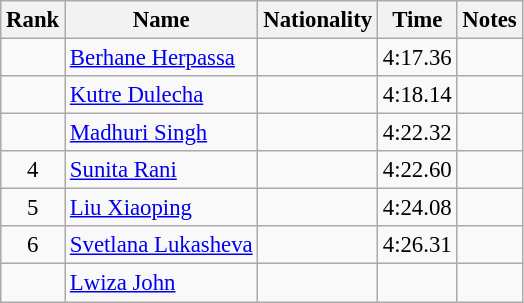<table class="wikitable sortable" style="text-align:center;font-size:95%">
<tr>
<th>Rank</th>
<th>Name</th>
<th>Nationality</th>
<th>Time</th>
<th>Notes</th>
</tr>
<tr>
<td></td>
<td align=left><a href='#'>Berhane Herpassa</a></td>
<td align=left></td>
<td>4:17.36</td>
<td></td>
</tr>
<tr>
<td></td>
<td align=left><a href='#'>Kutre Dulecha</a></td>
<td align=left></td>
<td>4:18.14</td>
<td></td>
</tr>
<tr>
<td></td>
<td align=left><a href='#'>Madhuri Singh</a></td>
<td align=left></td>
<td>4:22.32</td>
<td></td>
</tr>
<tr>
<td>4</td>
<td align=left><a href='#'>Sunita Rani</a></td>
<td align=left></td>
<td>4:22.60</td>
<td></td>
</tr>
<tr>
<td>5</td>
<td align=left><a href='#'>Liu Xiaoping</a></td>
<td align=left></td>
<td>4:24.08</td>
<td></td>
</tr>
<tr>
<td>6</td>
<td align=left><a href='#'>Svetlana Lukasheva</a></td>
<td align=left></td>
<td>4:26.31</td>
<td></td>
</tr>
<tr>
<td></td>
<td align=left><a href='#'>Lwiza John</a></td>
<td align=left></td>
<td></td>
<td></td>
</tr>
</table>
